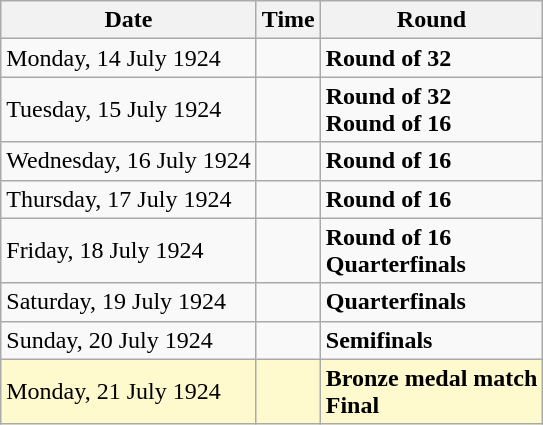<table class="wikitable">
<tr>
<th>Date</th>
<th>Time</th>
<th>Round</th>
</tr>
<tr>
<td>Monday, 14 July 1924</td>
<td></td>
<td><strong>Round of 32</strong></td>
</tr>
<tr>
<td>Tuesday, 15 July 1924</td>
<td></td>
<td><strong>Round of 32</strong><br><strong>Round of 16</strong></td>
</tr>
<tr>
<td>Wednesday, 16 July 1924</td>
<td></td>
<td><strong>Round of 16</strong></td>
</tr>
<tr>
<td>Thursday, 17 July 1924</td>
<td></td>
<td><strong>Round of 16</strong></td>
</tr>
<tr>
<td>Friday, 18 July 1924</td>
<td></td>
<td><strong>Round of 16</strong><br><strong>Quarterfinals</strong></td>
</tr>
<tr>
<td>Saturday, 19 July 1924</td>
<td></td>
<td><strong>Quarterfinals</strong></td>
</tr>
<tr>
<td>Sunday, 20 July 1924</td>
<td></td>
<td><strong>Semifinals</strong></td>
</tr>
<tr style=background:lemonchiffon>
<td>Monday, 21 July 1924</td>
<td></td>
<td><strong>Bronze medal match</strong><br><strong>Final</strong></td>
</tr>
</table>
